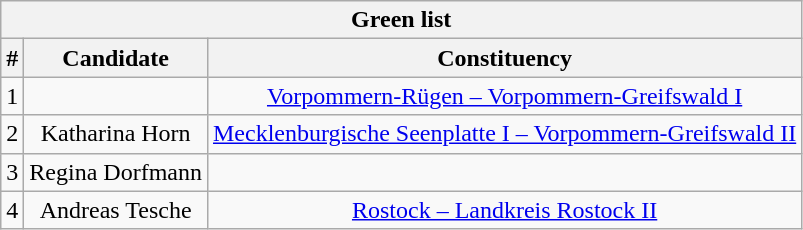<table class="wikitable mw-collapsible mw-collapsed" style="text-align:center">
<tr>
<th colspan=3>Green list</th>
</tr>
<tr>
<th>#</th>
<th>Candidate</th>
<th>Constituency</th>
</tr>
<tr>
<td>1</td>
<td></td>
<td><a href='#'>Vorpommern-Rügen – Vorpommern-Greifswald I</a></td>
</tr>
<tr>
<td>2</td>
<td>Katharina Horn</td>
<td><a href='#'>Mecklenburgische Seenplatte I – Vorpommern-Greifswald II</a></td>
</tr>
<tr>
<td>3</td>
<td>Regina Dorfmann</td>
<td></td>
</tr>
<tr>
<td>4</td>
<td>Andreas Tesche</td>
<td><a href='#'>Rostock – Landkreis Rostock II</a></td>
</tr>
</table>
